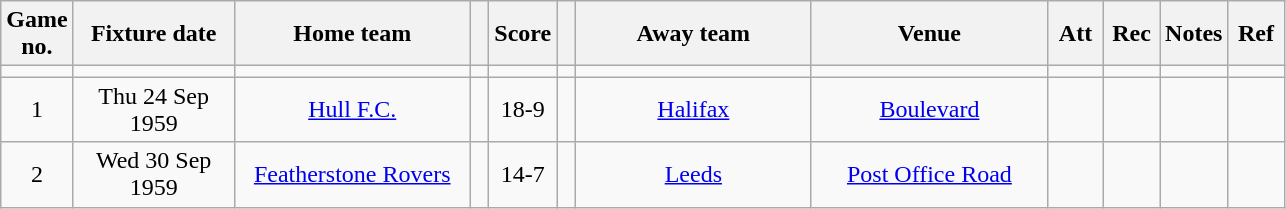<table class="wikitable" style="text-align:center;">
<tr>
<th width=20 abbr="No">Game no.</th>
<th width=100 abbr="Date">Fixture date</th>
<th width=150 abbr="Home team">Home team</th>
<th width=5 abbr="space"></th>
<th width=20 abbr="Score">Score</th>
<th width=5 abbr="space"></th>
<th width=150 abbr="Away team">Away team</th>
<th width=150 abbr="Venue">Venue</th>
<th width=30 abbr="Att">Att</th>
<th width=30 abbr="Rec">Rec</th>
<th width=20 abbr="Notes">Notes</th>
<th width=30 abbr="Ref">Ref</th>
</tr>
<tr>
<td></td>
<td></td>
<td></td>
<td></td>
<td></td>
<td></td>
<td></td>
<td></td>
<td></td>
<td></td>
<td></td>
</tr>
<tr>
<td>1</td>
<td>Thu 24 Sep 1959</td>
<td><a href='#'>Hull F.C.</a></td>
<td></td>
<td>18-9</td>
<td></td>
<td><a href='#'>Halifax</a></td>
<td><a href='#'>Boulevard</a></td>
<td></td>
<td></td>
<td></td>
<td></td>
</tr>
<tr>
<td>2</td>
<td>Wed 30 Sep 1959</td>
<td><a href='#'>Featherstone Rovers</a></td>
<td></td>
<td>14-7</td>
<td></td>
<td><a href='#'>Leeds</a></td>
<td><a href='#'>Post Office Road</a></td>
<td></td>
<td></td>
<td></td>
<td></td>
</tr>
</table>
